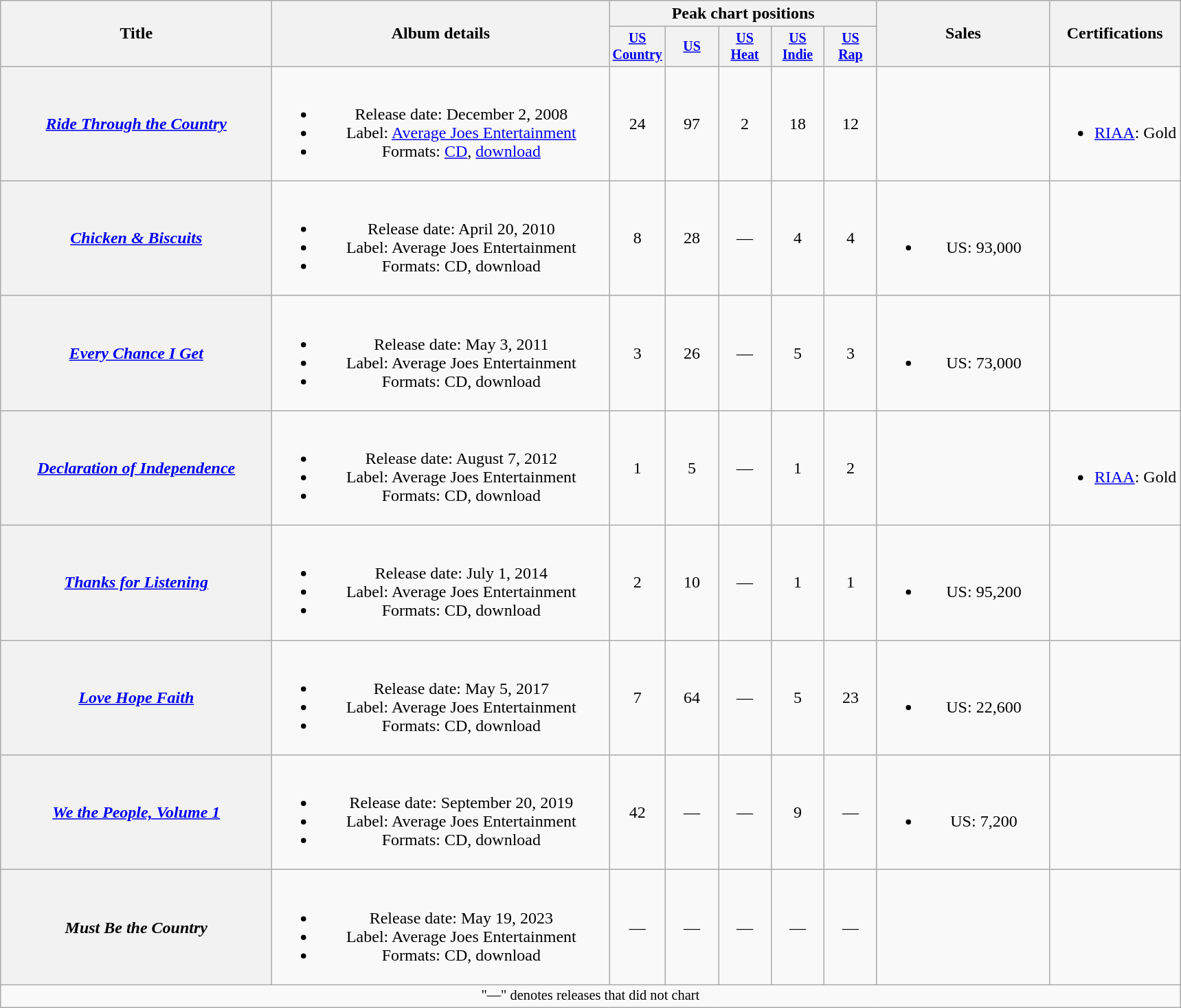<table class="wikitable plainrowheaders" style="text-align:center;">
<tr>
<th rowspan="2" style="width:16em;">Title</th>
<th rowspan="2" style="width:20em;">Album details</th>
<th colspan="5">Peak chart positions</th>
<th rowspan="2" style="width:10em;">Sales</th>
<th rowspan="2">Certifications</th>
</tr>
<tr style="font-size:smaller;">
<th style="width:45px;"><a href='#'>US Country</a><br></th>
<th style="width:45px;"><a href='#'>US</a><br></th>
<th style="width:45px;"><a href='#'>US<br>Heat</a><br></th>
<th style="width:45px;"><a href='#'>US<br>Indie</a><br></th>
<th style="width:45px;"><a href='#'>US<br>Rap</a><br></th>
</tr>
<tr>
<th scope="row"><em><a href='#'>Ride Through the Country</a></em></th>
<td><br><ul><li>Release date: December 2, 2008</li><li>Label: <a href='#'>Average Joes Entertainment</a></li><li>Formats: <a href='#'>CD</a>, <a href='#'>download</a></li></ul></td>
<td>24</td>
<td>97</td>
<td>2</td>
<td>18</td>
<td>12</td>
<td></td>
<td><br><ul><li><a href='#'>RIAA</a>: Gold</li></ul></td>
</tr>
<tr>
<th scope="row"><em><a href='#'>Chicken & Biscuits</a></em></th>
<td><br><ul><li>Release date: April 20, 2010</li><li>Label: Average Joes Entertainment</li><li>Formats: CD, download</li></ul></td>
<td>8</td>
<td>28</td>
<td>—</td>
<td>4</td>
<td>4</td>
<td><br><ul><li>US: 93,000</li></ul></td>
<td></td>
</tr>
<tr>
<th scope="row"><em><a href='#'>Every Chance I Get</a></em></th>
<td><br><ul><li>Release date: May 3, 2011</li><li>Label: Average Joes Entertainment</li><li>Formats: CD, download</li></ul></td>
<td>3</td>
<td>26</td>
<td>—</td>
<td>5</td>
<td>3</td>
<td><br><ul><li>US: 73,000</li></ul></td>
<td></td>
</tr>
<tr>
<th scope="row"><em><a href='#'>Declaration of Independence</a></em></th>
<td><br><ul><li>Release date: August 7, 2012</li><li>Label: Average Joes Entertainment</li><li>Formats: CD, download</li></ul></td>
<td>1</td>
<td>5</td>
<td>—</td>
<td>1</td>
<td>2</td>
<td></td>
<td><br><ul><li><a href='#'>RIAA</a>: Gold</li></ul></td>
</tr>
<tr>
<th scope="row"><em><a href='#'>Thanks for Listening</a></em></th>
<td><br><ul><li>Release date: July 1, 2014</li><li>Label: Average Joes Entertainment</li><li>Formats: CD, download</li></ul></td>
<td>2</td>
<td>10</td>
<td>—</td>
<td>1</td>
<td>1</td>
<td><br><ul><li>US: 95,200</li></ul></td>
<td></td>
</tr>
<tr>
<th scope="row"><em><a href='#'>Love Hope Faith</a></em></th>
<td><br><ul><li>Release date: May 5, 2017</li><li>Label: Average Joes Entertainment</li><li>Formats: CD, download</li></ul></td>
<td>7</td>
<td>64</td>
<td>—</td>
<td>5</td>
<td>23</td>
<td><br><ul><li>US: 22,600</li></ul></td>
<td></td>
</tr>
<tr>
<th scope="row"><em><a href='#'>We the People, Volume 1</a></em></th>
<td><br><ul><li>Release date: September 20, 2019</li><li>Label: Average Joes Entertainment</li><li>Formats: CD, download</li></ul></td>
<td>42</td>
<td>—</td>
<td>—</td>
<td>9</td>
<td>—</td>
<td><br><ul><li>US: 7,200</li></ul></td>
<td></td>
</tr>
<tr>
<th scope="row"><em>Must Be the Country</em></th>
<td><br><ul><li>Release date: May 19, 2023</li><li>Label: Average Joes Entertainment</li><li>Formats: CD, download</li></ul></td>
<td>—</td>
<td>—</td>
<td>—</td>
<td>—</td>
<td>—</td>
<td></td>
<td></td>
</tr>
<tr>
<td colspan="10" style="font-size:85%">"—" denotes releases that did not chart</td>
</tr>
</table>
